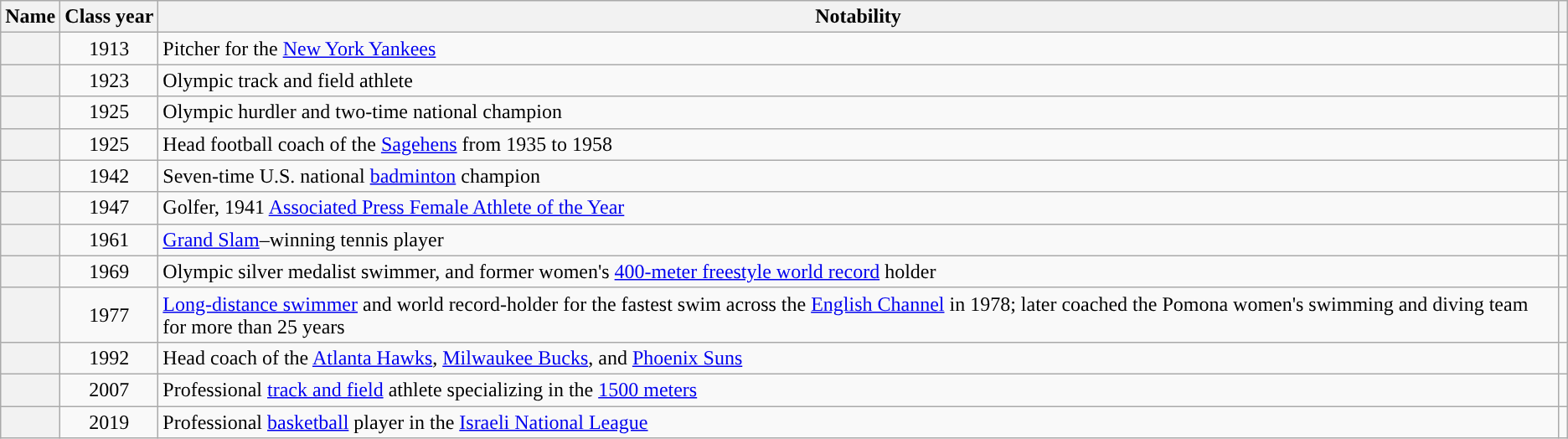<table class="wikitable sortable plainrowheaders" style="text-align:center; border:2px solid #">
<tr>
<th scope="col">Name</th>
<th scope="col">Class year</th>
<th scope="col">Notability</th>
<th scope="col"></th>
</tr>
<tr>
<th scope="row"></th>
<td>1913</td>
<td style="text-align:left;">Pitcher for the <a href='#'>New York Yankees</a></td>
<td></td>
</tr>
<tr>
<th scope="row"></th>
<td>1923</td>
<td style="text-align:left;">Olympic track and field athlete</td>
<td></td>
</tr>
<tr>
<th scope="row"></th>
<td>1925</td>
<td style="text-align:left;">Olympic hurdler and two-time national champion</td>
<td></td>
</tr>
<tr>
<th scope="row"></th>
<td>1925</td>
<td style="text-align:left;">Head football coach of the <a href='#'>Sagehens</a> from 1935 to 1958</td>
<td></td>
</tr>
<tr>
<th scope="row"></th>
<td>1942</td>
<td style="text-align:left;">Seven-time U.S. national <a href='#'>badminton</a> champion</td>
<td></td>
</tr>
<tr>
<th scope="row"></th>
<td>1947</td>
<td style="text-align:left;">Golfer, 1941 <a href='#'>Associated Press Female Athlete of the Year</a></td>
<td></td>
</tr>
<tr>
<th scope="row"></th>
<td>1961</td>
<td style="text-align:left;"><a href='#'>Grand Slam</a>–winning tennis player</td>
<td></td>
</tr>
<tr>
<th scope="row"></th>
<td>1969</td>
<td style="text-align:left;">Olympic silver medalist swimmer, and former women's <a href='#'>400-meter freestyle world record</a> holder</td>
<td></td>
</tr>
<tr>
<th scope="row"></th>
<td>1977</td>
<td style="text-align:left;"><a href='#'>Long-distance swimmer</a> and world record-holder for the fastest swim across the <a href='#'>English Channel</a> in 1978; later coached the Pomona women's swimming and diving team for more than 25 years</td>
<td></td>
</tr>
<tr>
<th scope="row"></th>
<td>1992</td>
<td style="text-align:left;">Head coach of the <a href='#'>Atlanta Hawks</a>, <a href='#'>Milwaukee Bucks</a>, and <a href='#'>Phoenix Suns</a></td>
<td></td>
</tr>
<tr>
<th scope="row"></th>
<td>2007</td>
<td style="text-align:left;">Professional <a href='#'>track and field</a> athlete specializing in the <a href='#'>1500 meters</a></td>
<td></td>
</tr>
<tr>
<th scope="row"></th>
<td>2019</td>
<td style="text-align:left;">Professional <a href='#'>basketball</a> player in the <a href='#'>Israeli National League</a></td>
<td></td>
</tr>
</table>
